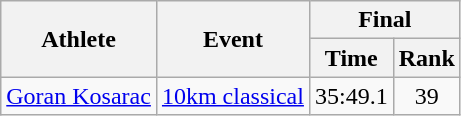<table class="wikitable">
<tr>
<th rowspan="2">Athlete</th>
<th rowspan="2">Event</th>
<th colspan="2">Final</th>
</tr>
<tr>
<th>Time</th>
<th>Rank</th>
</tr>
<tr>
<td rowspan="1"><a href='#'>Goran Kosarac</a></td>
<td><a href='#'>10km classical</a></td>
<td align="center">35:49.1</td>
<td align="center">39</td>
</tr>
</table>
